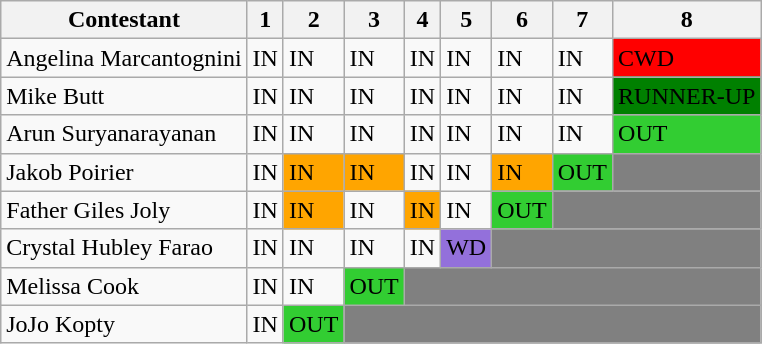<table class="wikitable">
<tr>
<th>Contestant</th>
<th>1</th>
<th>2</th>
<th>3</th>
<th>4</th>
<th>5</th>
<th>6</th>
<th>7</th>
<th>8</th>
</tr>
<tr>
<td>Angelina Marcantognini</td>
<td>IN</td>
<td>IN</td>
<td>IN</td>
<td>IN</td>
<td>IN</td>
<td>IN</td>
<td>IN</td>
<td style="background-color:red">CWD</td>
</tr>
<tr>
<td>Mike Butt</td>
<td>IN</td>
<td>IN</td>
<td>IN</td>
<td>IN</td>
<td>IN</td>
<td>IN</td>
<td>IN</td>
<td style="background-color:green">RUNNER-UP</td>
</tr>
<tr>
<td>Arun Suryanarayanan</td>
<td>IN</td>
<td>IN</td>
<td>IN</td>
<td>IN</td>
<td>IN</td>
<td>IN</td>
<td>IN</td>
<td style="background-color:limegreen">OUT</td>
</tr>
<tr>
<td>Jakob Poirier</td>
<td>IN</td>
<td style="background-color:orange">IN</td>
<td style="background-color:orange">IN</td>
<td>IN</td>
<td>IN</td>
<td style="background-color:orange">IN</td>
<td style="background-color:limegreen">OUT</td>
<td style="background-color:gray" colspan="2"></td>
</tr>
<tr>
<td>Father Giles Joly</td>
<td>IN</td>
<td style="background-color:orange">IN</td>
<td>IN</td>
<td style="background-color:orange">IN</td>
<td>IN</td>
<td style="background-color:limegreen">OUT</td>
<td style="background-color:gray" colspan="3"></td>
</tr>
<tr>
<td>Crystal Hubley Farao</td>
<td>IN</td>
<td>IN</td>
<td>IN</td>
<td>IN</td>
<td style="background-color:mediumpurple">WD</td>
<td style="background-color:gray" colspan="4"></td>
</tr>
<tr>
<td>Melissa Cook</td>
<td>IN</td>
<td>IN</td>
<td style="background-color:limegreen">OUT</td>
<td style="background-color:gray" colspan="5"></td>
</tr>
<tr>
<td>JoJo Kopty</td>
<td>IN</td>
<td style="background-color:limegreen">OUT</td>
<td style="background-color:gray" colspan="6"></td>
</tr>
</table>
